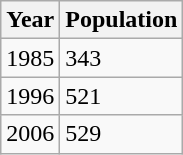<table class="wikitable">
<tr>
<th>Year</th>
<th>Population</th>
</tr>
<tr>
<td>1985</td>
<td>343</td>
</tr>
<tr>
<td>1996</td>
<td>521</td>
</tr>
<tr>
<td>2006</td>
<td>529</td>
</tr>
</table>
